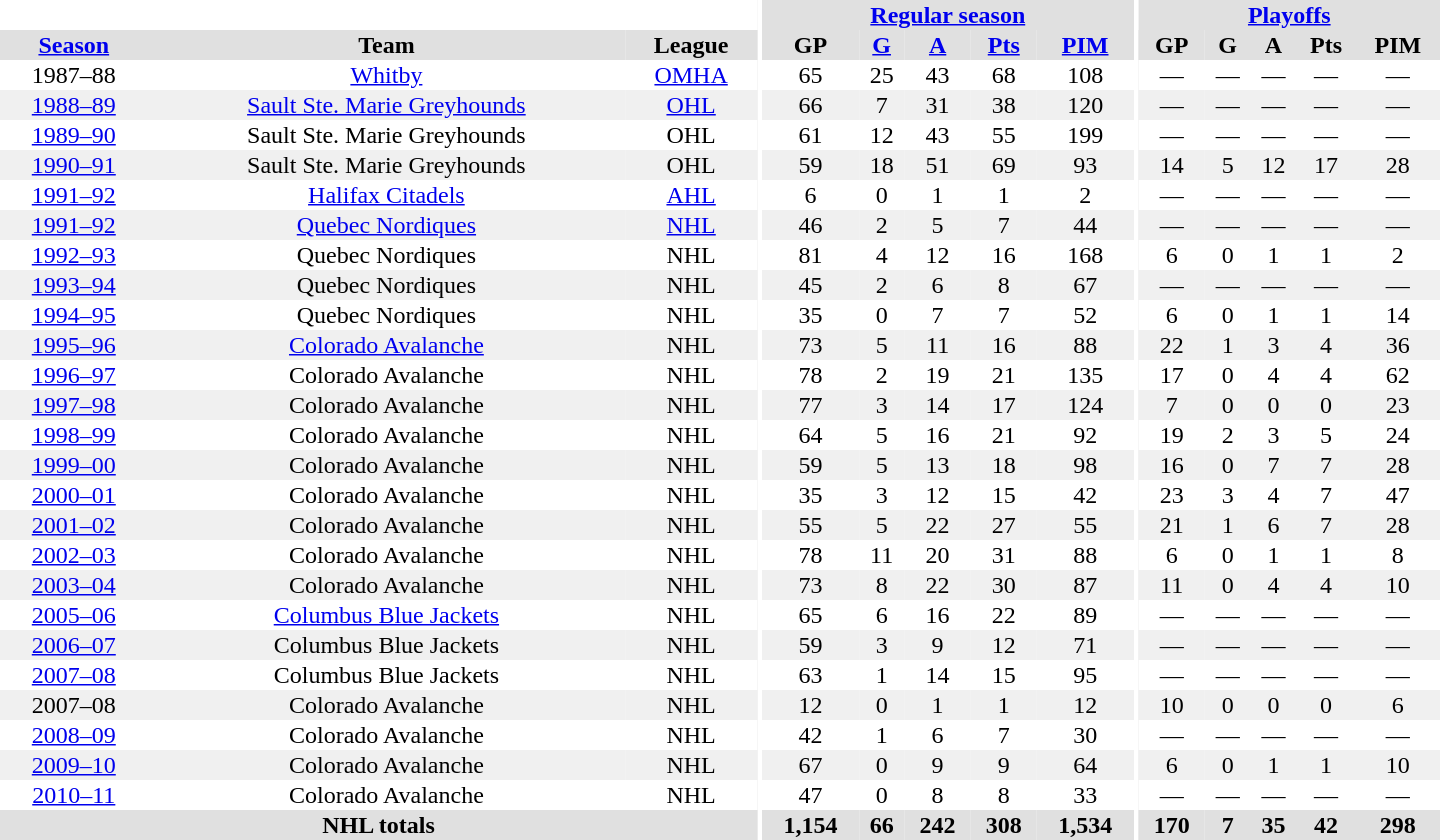<table border="0" cellpadding="1" cellspacing="0" style="text-align:center; width:60em">
<tr bgcolor="#e0e0e0">
<th colspan="3" bgcolor="#ffffff"></th>
<th rowspan="99" bgcolor="#ffffff"></th>
<th colspan="5"><a href='#'>Regular season</a></th>
<th rowspan="99" bgcolor="#ffffff"></th>
<th colspan="5"><a href='#'>Playoffs</a></th>
</tr>
<tr bgcolor="#e0e0e0">
<th><a href='#'>Season</a></th>
<th>Team</th>
<th>League</th>
<th>GP</th>
<th><a href='#'>G</a></th>
<th><a href='#'>A</a></th>
<th><a href='#'>Pts</a></th>
<th><a href='#'>PIM</a></th>
<th>GP</th>
<th>G</th>
<th>A</th>
<th>Pts</th>
<th>PIM</th>
</tr>
<tr ALIGN="center">
<td>1987–88</td>
<td><a href='#'>Whitby</a></td>
<td><a href='#'>OMHA</a></td>
<td>65</td>
<td>25</td>
<td>43</td>
<td>68</td>
<td>108</td>
<td>—</td>
<td>—</td>
<td>—</td>
<td>—</td>
<td>—</td>
</tr>
<tr ALIGN="center" bgcolor="#f0f0f0">
<td><a href='#'>1988–89</a></td>
<td><a href='#'>Sault Ste. Marie Greyhounds</a></td>
<td><a href='#'>OHL</a></td>
<td>66</td>
<td>7</td>
<td>31</td>
<td>38</td>
<td>120</td>
<td>—</td>
<td>—</td>
<td>—</td>
<td>—</td>
<td>—</td>
</tr>
<tr ALIGN="center">
<td><a href='#'>1989–90</a></td>
<td>Sault Ste. Marie Greyhounds</td>
<td>OHL</td>
<td>61</td>
<td>12</td>
<td>43</td>
<td>55</td>
<td>199</td>
<td>—</td>
<td>—</td>
<td>—</td>
<td>—</td>
<td>—</td>
</tr>
<tr ALIGN="center" bgcolor="#f0f0f0">
<td><a href='#'>1990–91</a></td>
<td>Sault Ste. Marie Greyhounds</td>
<td>OHL</td>
<td>59</td>
<td>18</td>
<td>51</td>
<td>69</td>
<td>93</td>
<td>14</td>
<td>5</td>
<td>12</td>
<td>17</td>
<td>28</td>
</tr>
<tr ALIGN="center">
<td><a href='#'>1991–92</a></td>
<td><a href='#'>Halifax Citadels</a></td>
<td><a href='#'>AHL</a></td>
<td>6</td>
<td>0</td>
<td>1</td>
<td>1</td>
<td>2</td>
<td>—</td>
<td>—</td>
<td>—</td>
<td>—</td>
<td>—</td>
</tr>
<tr ALIGN="center" bgcolor="#f0f0f0">
<td><a href='#'>1991–92</a></td>
<td><a href='#'>Quebec Nordiques</a></td>
<td><a href='#'>NHL</a></td>
<td>46</td>
<td>2</td>
<td>5</td>
<td>7</td>
<td>44</td>
<td>—</td>
<td>—</td>
<td>—</td>
<td>—</td>
<td>—</td>
</tr>
<tr ALIGN="center">
<td><a href='#'>1992–93</a></td>
<td>Quebec Nordiques</td>
<td>NHL</td>
<td>81</td>
<td>4</td>
<td>12</td>
<td>16</td>
<td>168</td>
<td>6</td>
<td>0</td>
<td>1</td>
<td>1</td>
<td>2</td>
</tr>
<tr ALIGN="center" bgcolor="#f0f0f0">
<td><a href='#'>1993–94</a></td>
<td>Quebec Nordiques</td>
<td>NHL</td>
<td>45</td>
<td>2</td>
<td>6</td>
<td>8</td>
<td>67</td>
<td>—</td>
<td>—</td>
<td>—</td>
<td>—</td>
<td>—</td>
</tr>
<tr ALIGN="center">
<td><a href='#'>1994–95</a></td>
<td>Quebec Nordiques</td>
<td>NHL</td>
<td>35</td>
<td>0</td>
<td>7</td>
<td>7</td>
<td>52</td>
<td>6</td>
<td>0</td>
<td>1</td>
<td>1</td>
<td>14</td>
</tr>
<tr ALIGN="center" bgcolor="#f0f0f0">
<td><a href='#'>1995–96</a></td>
<td><a href='#'>Colorado Avalanche</a></td>
<td>NHL</td>
<td>73</td>
<td>5</td>
<td>11</td>
<td>16</td>
<td>88</td>
<td>22</td>
<td>1</td>
<td>3</td>
<td>4</td>
<td>36</td>
</tr>
<tr ALIGN="center">
<td><a href='#'>1996–97</a></td>
<td>Colorado Avalanche</td>
<td>NHL</td>
<td>78</td>
<td>2</td>
<td>19</td>
<td>21</td>
<td>135</td>
<td>17</td>
<td>0</td>
<td>4</td>
<td>4</td>
<td>62</td>
</tr>
<tr ALIGN="center" bgcolor="#f0f0f0">
<td><a href='#'>1997–98</a></td>
<td>Colorado Avalanche</td>
<td>NHL</td>
<td>77</td>
<td>3</td>
<td>14</td>
<td>17</td>
<td>124</td>
<td>7</td>
<td>0</td>
<td>0</td>
<td>0</td>
<td>23</td>
</tr>
<tr ALIGN="center">
<td><a href='#'>1998–99</a></td>
<td>Colorado Avalanche</td>
<td>NHL</td>
<td>64</td>
<td>5</td>
<td>16</td>
<td>21</td>
<td>92</td>
<td>19</td>
<td>2</td>
<td>3</td>
<td>5</td>
<td>24</td>
</tr>
<tr ALIGN="center" bgcolor="#f0f0f0">
<td><a href='#'>1999–00</a></td>
<td>Colorado Avalanche</td>
<td>NHL</td>
<td>59</td>
<td>5</td>
<td>13</td>
<td>18</td>
<td>98</td>
<td>16</td>
<td>0</td>
<td>7</td>
<td>7</td>
<td>28</td>
</tr>
<tr ALIGN="center">
<td><a href='#'>2000–01</a></td>
<td>Colorado Avalanche</td>
<td>NHL</td>
<td>35</td>
<td>3</td>
<td>12</td>
<td>15</td>
<td>42</td>
<td>23</td>
<td>3</td>
<td>4</td>
<td>7</td>
<td>47</td>
</tr>
<tr ALIGN="center" bgcolor="#f0f0f0">
<td><a href='#'>2001–02</a></td>
<td>Colorado Avalanche</td>
<td>NHL</td>
<td>55</td>
<td>5</td>
<td>22</td>
<td>27</td>
<td>55</td>
<td>21</td>
<td>1</td>
<td>6</td>
<td>7</td>
<td>28</td>
</tr>
<tr ALIGN="center">
<td><a href='#'>2002–03</a></td>
<td>Colorado Avalanche</td>
<td>NHL</td>
<td>78</td>
<td>11</td>
<td>20</td>
<td>31</td>
<td>88</td>
<td>6</td>
<td>0</td>
<td>1</td>
<td>1</td>
<td>8</td>
</tr>
<tr ALIGN="center" bgcolor="#f0f0f0">
<td><a href='#'>2003–04</a></td>
<td>Colorado Avalanche</td>
<td>NHL</td>
<td>73</td>
<td>8</td>
<td>22</td>
<td>30</td>
<td>87</td>
<td>11</td>
<td>0</td>
<td>4</td>
<td>4</td>
<td>10</td>
</tr>
<tr ALIGN="center">
<td><a href='#'>2005–06</a></td>
<td><a href='#'>Columbus Blue Jackets</a></td>
<td>NHL</td>
<td>65</td>
<td>6</td>
<td>16</td>
<td>22</td>
<td>89</td>
<td>—</td>
<td>—</td>
<td>—</td>
<td>—</td>
<td>—</td>
</tr>
<tr ALIGN="center" bgcolor="#f0f0f0">
<td><a href='#'>2006–07</a></td>
<td>Columbus Blue Jackets</td>
<td>NHL</td>
<td>59</td>
<td>3</td>
<td>9</td>
<td>12</td>
<td>71</td>
<td>—</td>
<td>—</td>
<td>—</td>
<td>—</td>
<td>—</td>
</tr>
<tr ALIGN="center">
<td><a href='#'>2007–08</a></td>
<td>Columbus Blue Jackets</td>
<td>NHL</td>
<td>63</td>
<td>1</td>
<td>14</td>
<td>15</td>
<td>95</td>
<td>—</td>
<td>—</td>
<td>—</td>
<td>—</td>
<td>—</td>
</tr>
<tr ALIGN="center" bgcolor="#f0f0f0">
<td>2007–08</td>
<td>Colorado Avalanche</td>
<td>NHL</td>
<td>12</td>
<td>0</td>
<td>1</td>
<td>1</td>
<td>12</td>
<td>10</td>
<td>0</td>
<td>0</td>
<td>0</td>
<td>6</td>
</tr>
<tr ALIGN="center">
<td><a href='#'>2008–09</a></td>
<td>Colorado Avalanche</td>
<td>NHL</td>
<td>42</td>
<td>1</td>
<td>6</td>
<td>7</td>
<td>30</td>
<td>—</td>
<td>—</td>
<td>—</td>
<td>—</td>
<td>—</td>
</tr>
<tr ALIGN="center" bgcolor="#f0f0f0">
<td><a href='#'>2009–10</a></td>
<td>Colorado Avalanche</td>
<td>NHL</td>
<td>67</td>
<td>0</td>
<td>9</td>
<td>9</td>
<td>64</td>
<td>6</td>
<td>0</td>
<td>1</td>
<td>1</td>
<td>10</td>
</tr>
<tr ALIGN="center">
<td><a href='#'>2010–11</a></td>
<td>Colorado Avalanche</td>
<td>NHL</td>
<td>47</td>
<td>0</td>
<td>8</td>
<td>8</td>
<td>33</td>
<td>—</td>
<td>—</td>
<td>—</td>
<td>—</td>
<td>—</td>
</tr>
<tr ALIGN="center" bgcolor="#e0e0e0">
<th colspan="3">NHL totals</th>
<th>1,154</th>
<th>66</th>
<th>242</th>
<th>308</th>
<th>1,534</th>
<th>170</th>
<th>7</th>
<th>35</th>
<th>42</th>
<th>298</th>
</tr>
</table>
